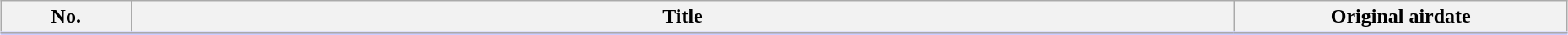<table class="wikitable" style="width:98%; margin:auto; background:#FFF;">
<tr style="border-bottom: 3px solid #CCF">
<th style="width:6em;">No.</th>
<th>Title</th>
<th style="width:16em;">Original airdate</th>
</tr>
<tr>
</tr>
</table>
